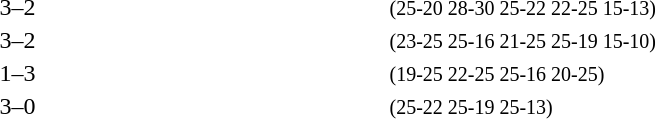<table>
<tr>
<th width=200></th>
<th width=200></th>
<th width=80></th>
<th width=200></th>
<th width=220></th>
</tr>
<tr>
<td align=right></td>
<td align=right><strong></strong></td>
<td align=center>3–2</td>
<td></td>
<td><small>(25-20 28-30 25-22 22-25 15-13)</small></td>
</tr>
<tr>
<td align=right></td>
<td align=right><strong></strong></td>
<td align=center>3–2</td>
<td></td>
<td><small>(23-25 25-16 21-25 25-19 15-10)</small></td>
</tr>
<tr>
<td align=right></td>
<td align=right></td>
<td align=center>1–3</td>
<td><strong></strong></td>
<td><small>(19-25 22-25 25-16 20-25)</small></td>
</tr>
<tr>
<td align=right></td>
<td align=right><strong></strong></td>
<td align=center>3–0</td>
<td></td>
<td><small>(25-22 25-19 25-13)</small></td>
</tr>
</table>
